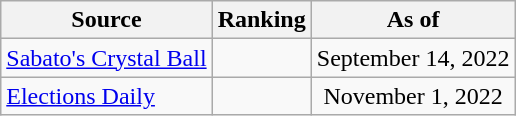<table class="wikitable" style="text-align:center">
<tr>
<th>Source</th>
<th>Ranking</th>
<th>As of</th>
</tr>
<tr>
<td align=left><a href='#'>Sabato's Crystal Ball</a></td>
<td></td>
<td>September 14, 2022</td>
</tr>
<tr>
<td align="left"><a href='#'>Elections Daily</a></td>
<td></td>
<td>November 1, 2022</td>
</tr>
</table>
